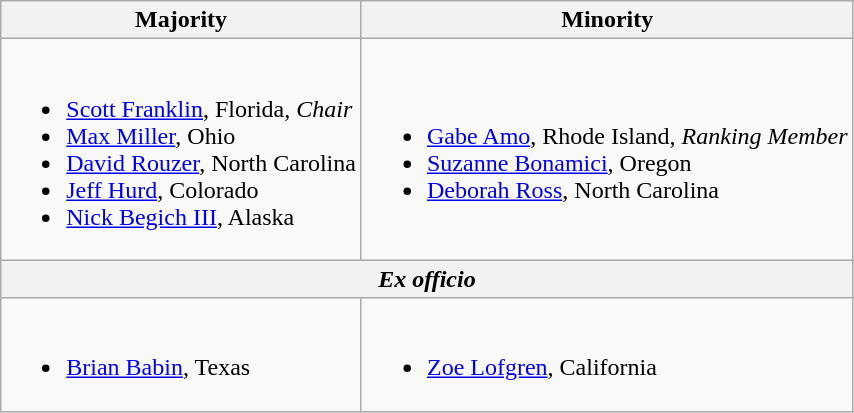<table class=wikitable>
<tr>
<th>Majority</th>
<th>Minority</th>
</tr>
<tr>
<td><br><ul><li><a href='#'>Scott Franklin</a>, Florida, <em>Chair</em></li><li><a href='#'>Max Miller</a>, Ohio</li><li><a href='#'>David Rouzer</a>, North Carolina</li><li><a href='#'>Jeff Hurd</a>, Colorado</li><li><a href='#'>Nick Begich III</a>, Alaska</li></ul></td>
<td><br><ul><li><a href='#'>Gabe Amo</a>, Rhode Island, <em>Ranking Member</em></li><li><a href='#'>Suzanne Bonamici</a>, Oregon</li><li><a href='#'>Deborah Ross</a>, North Carolina</li></ul></td>
</tr>
<tr>
<th colspan=2><em>Ex officio</em></th>
</tr>
<tr>
<td><br><ul><li><a href='#'>Brian Babin</a>, Texas</li></ul></td>
<td><br><ul><li><a href='#'>Zoe Lofgren</a>, California</li></ul></td>
</tr>
</table>
